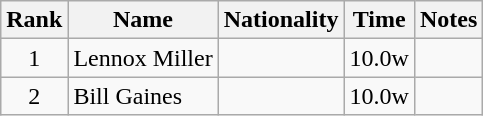<table class="wikitable sortable" style="text-align:center">
<tr>
<th>Rank</th>
<th>Name</th>
<th>Nationality</th>
<th>Time</th>
<th>Notes</th>
</tr>
<tr>
<td>1</td>
<td align=left>Lennox Miller</td>
<td align=left></td>
<td>10.0w</td>
<td></td>
</tr>
<tr>
<td>2</td>
<td align=left>Bill Gaines</td>
<td align=left></td>
<td>10.0w</td>
<td></td>
</tr>
</table>
